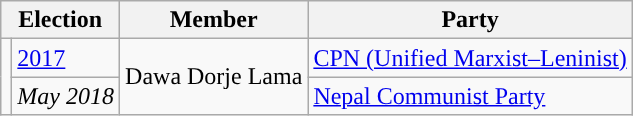<table class="wikitable">
<tr>
<th colspan="2">Election</th>
<th>Member</th>
<th>Party</th>
</tr>
<tr>
<td rowspan="2" style="background-color:"></td>
<td><a href='#'>2017</a></td>
<td rowspan="2">Dawa Dorje Lama</td>
<td><a href='#'>CPN (Unified Marxist–Leninist)</a></td>
</tr>
<tr>
<td><em>May 2018</em></td>
<td><a href='#'>Nepal Communist Party</a></td>
</tr>
</table>
